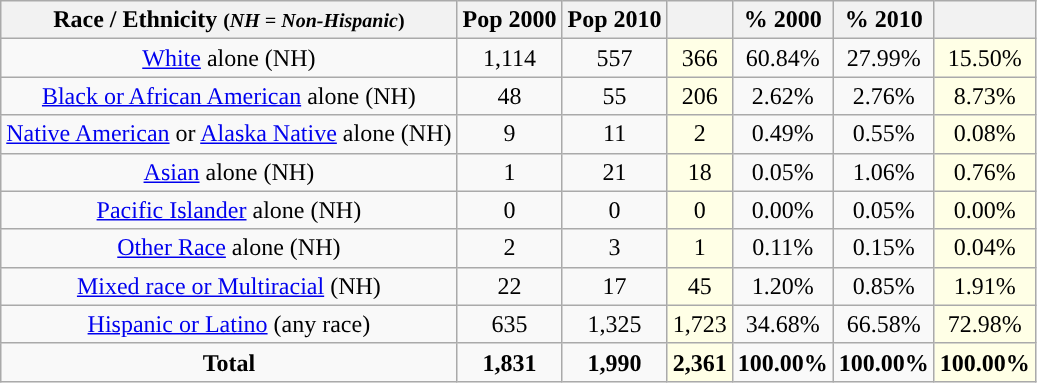<table class="wikitable" style="text-align:center;">
<tr>
<th>Race / Ethnicity <small>(<em>NH = Non-Hispanic</em>)</small></th>
<th>Pop 2000</th>
<th>Pop 2010</th>
<th></th>
<th>% 2000</th>
<th>% 2010</th>
<th></th>
</tr>
<tr>
<td><a href='#'>White</a> alone (NH)</td>
<td>1,114</td>
<td>557</td>
<td style='background: #ffffe6;'>366</td>
<td>60.84%</td>
<td>27.99%</td>
<td style='background: #ffffe6;'>15.50%</td>
</tr>
<tr>
<td><a href='#'>Black or African American</a> alone (NH)</td>
<td>48</td>
<td>55</td>
<td style='background: #ffffe6;'>206</td>
<td>2.62%</td>
<td>2.76%</td>
<td style='background: #ffffe6;'>8.73%</td>
</tr>
<tr>
<td><a href='#'>Native American</a> or <a href='#'>Alaska Native</a> alone (NH)</td>
<td>9</td>
<td>11</td>
<td style='background: #ffffe6;'>2</td>
<td>0.49%</td>
<td>0.55%</td>
<td style='background: #ffffe6;'>0.08%</td>
</tr>
<tr>
<td><a href='#'>Asian</a> alone (NH)</td>
<td>1</td>
<td>21</td>
<td style='background: #ffffe6;'>18</td>
<td>0.05%</td>
<td>1.06%</td>
<td style='background: #ffffe6;'>0.76%</td>
</tr>
<tr>
<td><a href='#'>Pacific Islander</a> alone (NH)</td>
<td>0</td>
<td>0</td>
<td style='background: #ffffe6;'>0</td>
<td>0.00%</td>
<td>0.05%</td>
<td style='background: #ffffe6;'>0.00%</td>
</tr>
<tr>
<td><a href='#'>Other Race</a> alone (NH)</td>
<td>2</td>
<td>3</td>
<td style='background: #ffffe6;'>1</td>
<td>0.11%</td>
<td>0.15%</td>
<td style='background: #ffffe6;'>0.04%</td>
</tr>
<tr>
<td><a href='#'>Mixed race or Multiracial</a> (NH)</td>
<td>22</td>
<td>17</td>
<td style='background: #ffffe6;'>45</td>
<td>1.20%</td>
<td>0.85%</td>
<td style='background: #ffffe6;'>1.91%</td>
</tr>
<tr>
<td><a href='#'>Hispanic or Latino</a> (any race)</td>
<td>635</td>
<td>1,325</td>
<td style='background: #ffffe6;'>1,723</td>
<td>34.68%</td>
<td>66.58%</td>
<td style='background: #ffffe6;'>72.98%</td>
</tr>
<tr>
<td><strong>Total</strong></td>
<td><strong>1,831</strong></td>
<td><strong>1,990</strong></td>
<td style='background: #ffffe6;'><strong>2,361</strong></td>
<td><strong>100.00%</strong></td>
<td><strong>100.00%</strong></td>
<td style='background: #ffffe6;'><strong>100.00%</strong></td>
</tr>
</table>
